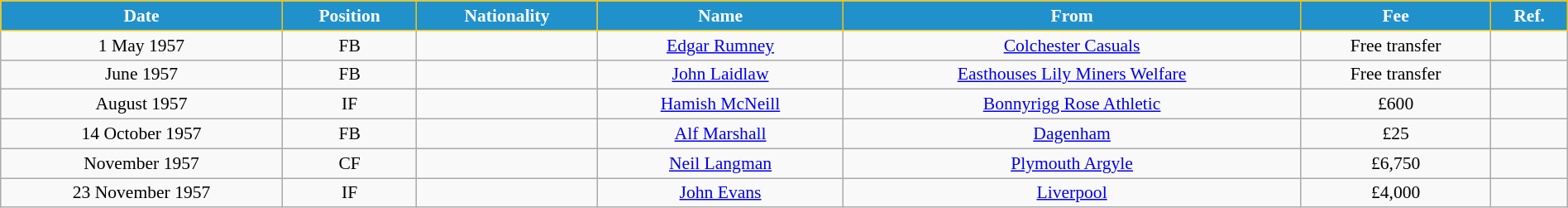<table class="wikitable" style="text-align:center; font-size:90%; width:100%;">
<tr>
<th style="background:#2191CC; color:white; border:1px solid #F7C408; text-align:center;">Date</th>
<th style="background:#2191CC; color:white; border:1px solid #F7C408; text-align:center;">Position</th>
<th style="background:#2191CC; color:white; border:1px solid #F7C408; text-align:center;">Nationality</th>
<th style="background:#2191CC; color:white; border:1px solid #F7C408; text-align:center;">Name</th>
<th style="background:#2191CC; color:white; border:1px solid #F7C408; text-align:center;">From</th>
<th style="background:#2191CC; color:white; border:1px solid #F7C408; text-align:center;">Fee</th>
<th style="background:#2191CC; color:white; border:1px solid #F7C408; text-align:center;">Ref.</th>
</tr>
<tr>
<td>1 May 1957</td>
<td>FB</td>
<td></td>
<td><a href='#'>Edgar Rumney</a></td>
<td> <a href='#'>Colchester Casuals</a></td>
<td>Free transfer</td>
<td></td>
</tr>
<tr>
<td>June 1957</td>
<td>FB</td>
<td></td>
<td><a href='#'>John Laidlaw</a></td>
<td> <a href='#'>Easthouses Lily Miners Welfare</a></td>
<td>Free transfer</td>
<td></td>
</tr>
<tr>
<td>August 1957</td>
<td>IF</td>
<td></td>
<td><a href='#'>Hamish McNeill</a></td>
<td> <a href='#'>Bonnyrigg Rose Athletic</a></td>
<td>£600</td>
<td></td>
</tr>
<tr>
<td>14 October 1957</td>
<td>FB</td>
<td></td>
<td><a href='#'>Alf Marshall</a></td>
<td> <a href='#'>Dagenham</a></td>
<td>£25</td>
<td></td>
</tr>
<tr>
<td>November 1957</td>
<td>CF</td>
<td></td>
<td><a href='#'>Neil Langman</a></td>
<td> <a href='#'>Plymouth Argyle</a></td>
<td>£6,750</td>
<td></td>
</tr>
<tr>
<td>23 November 1957</td>
<td>IF</td>
<td></td>
<td><a href='#'>John Evans</a></td>
<td> <a href='#'>Liverpool</a></td>
<td>£4,000</td>
<td></td>
</tr>
</table>
